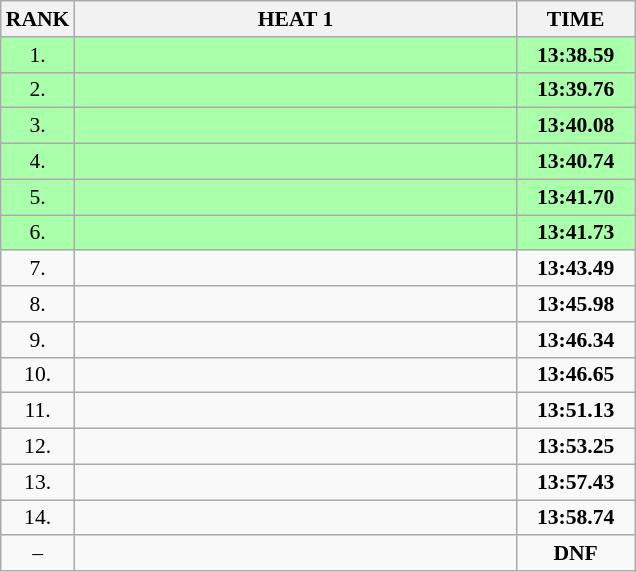<table class="wikitable" style="border-collapse: collapse; font-size: 90%;">
<tr>
<th>RANK</th>
<th style="width: 20em">HEAT 1</th>
<th style="width: 5em">TIME</th>
</tr>
<tr style="background:#aaffaa;">
<td align="center">1.</td>
<td></td>
<td align="center"><strong>13:38.59</strong></td>
</tr>
<tr style="background:#aaffaa;">
<td align="center">2.</td>
<td></td>
<td align="center"><strong>13:39.76</strong></td>
</tr>
<tr style="background:#aaffaa;">
<td align="center">3.</td>
<td></td>
<td align="center"><strong>13:40.08</strong></td>
</tr>
<tr style="background:#aaffaa;">
<td align="center">4.</td>
<td></td>
<td align="center"><strong>13:40.74</strong></td>
</tr>
<tr style="background:#aaffaa;">
<td align="center">5.</td>
<td></td>
<td align="center"><strong>13:41.70</strong></td>
</tr>
<tr style="background:#aaffaa;">
<td align="center">6.</td>
<td></td>
<td align="center"><strong>13:41.73</strong></td>
</tr>
<tr>
<td align="center">7.</td>
<td></td>
<td align="center"><strong>13:43.49</strong></td>
</tr>
<tr>
<td align="center">8.</td>
<td></td>
<td align="center"><strong>13:45.98</strong></td>
</tr>
<tr>
<td align="center">9.</td>
<td></td>
<td align="center"><strong>13:46.34</strong></td>
</tr>
<tr>
<td align="center">10.</td>
<td></td>
<td align="center"><strong>13:46.65</strong></td>
</tr>
<tr>
<td align="center">11.</td>
<td></td>
<td align="center"><strong>13:51.13</strong></td>
</tr>
<tr>
<td align="center">12.</td>
<td></td>
<td align="center"><strong>13:53.25</strong></td>
</tr>
<tr>
<td align="center">13.</td>
<td></td>
<td align="center"><strong>13:57.43</strong></td>
</tr>
<tr>
<td align="center">14.</td>
<td></td>
<td align="center"><strong>13:58.74</strong></td>
</tr>
<tr>
<td align="center">–</td>
<td></td>
<td align="center"><strong>DNF</strong></td>
</tr>
</table>
